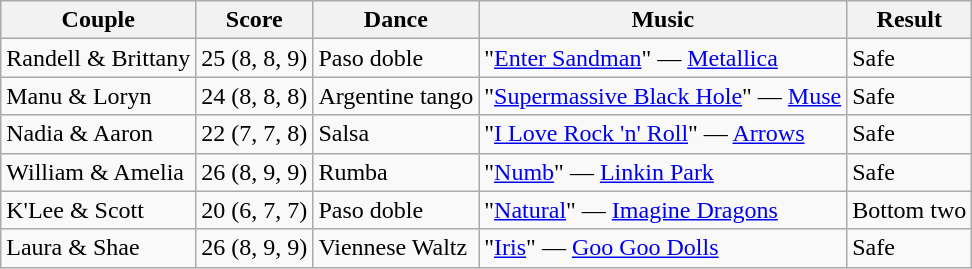<table class="wikitable sortable">
<tr>
<th rowspan="1">Couple</th>
<th colspan="1">Score</th>
<th rowspan="1">Dance</th>
<th rowspan="1">Music</th>
<th rowspan="1">Result</th>
</tr>
<tr>
<td>Randell & Brittany</td>
<td>25 (8, 8, 9)</td>
<td>Paso doble</td>
<td>"<a href='#'>Enter Sandman</a>" — <a href='#'>Metallica</a></td>
<td>Safe</td>
</tr>
<tr>
<td>Manu & Loryn</td>
<td>24 (8, 8, 8)</td>
<td>Argentine tango</td>
<td>"<a href='#'>Supermassive Black Hole</a>" — <a href='#'>Muse</a></td>
<td>Safe</td>
</tr>
<tr>
<td>Nadia & Aaron</td>
<td>22 (7, 7, 8)</td>
<td>Salsa</td>
<td>"<a href='#'>I Love Rock 'n' Roll</a>" — <a href='#'>Arrows</a></td>
<td>Safe</td>
</tr>
<tr>
<td>William & Amelia</td>
<td>26 (8, 9, 9)</td>
<td>Rumba</td>
<td>"<a href='#'>Numb</a>" — <a href='#'>Linkin Park</a></td>
<td>Safe</td>
</tr>
<tr>
<td>K'Lee & Scott</td>
<td>20 (6, 7, 7)</td>
<td>Paso doble</td>
<td>"<a href='#'>Natural</a>" — <a href='#'>Imagine Dragons</a></td>
<td>Bottom two</td>
</tr>
<tr>
<td>Laura & Shae</td>
<td>26 (8, 9, 9)</td>
<td>Viennese Waltz</td>
<td>"<a href='#'>Iris</a>" — <a href='#'>Goo Goo Dolls</a></td>
<td>Safe</td>
</tr>
</table>
